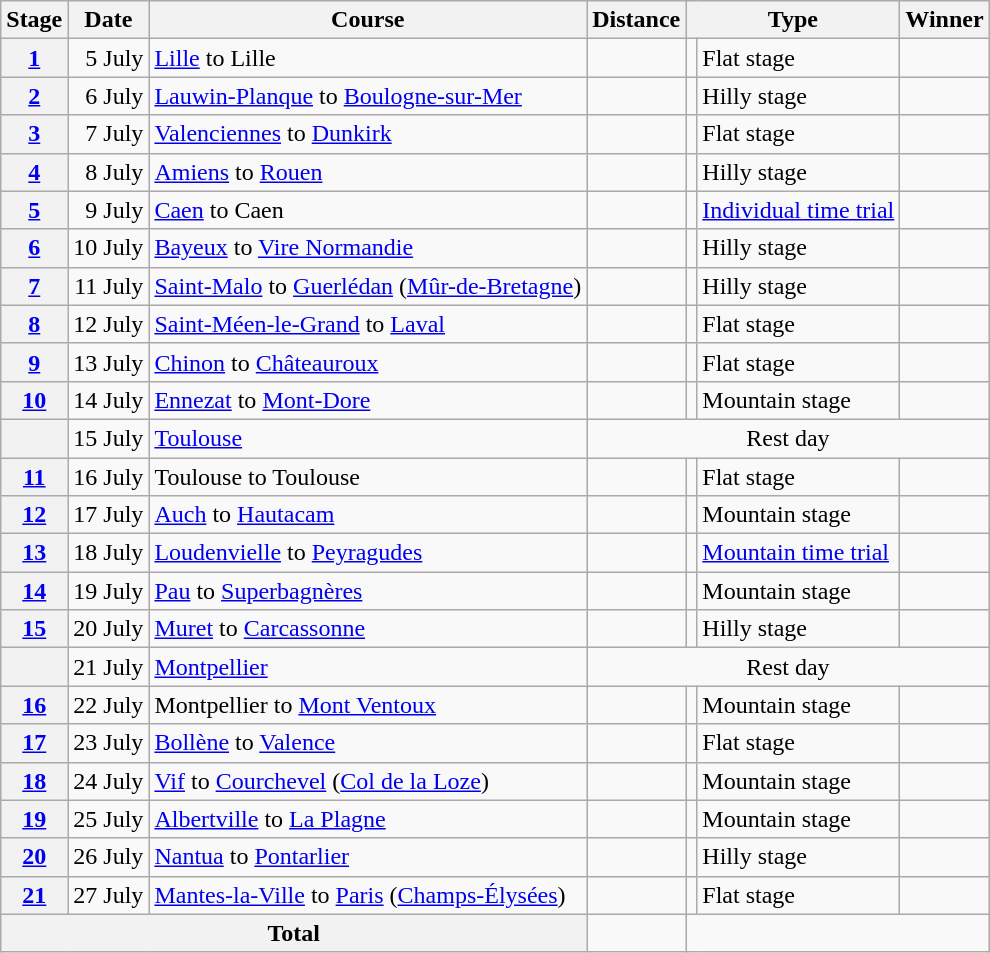<table class="wikitable sortable">
<tr>
<th scope="col">Stage</th>
<th scope="col">Date</th>
<th scope="col">Course</th>
<th scope="col">Distance</th>
<th colspan="2" scope="col">Type</th>
<th scope="col">Winner</th>
</tr>
<tr>
<th scope="row"><a href='#'>1</a></th>
<td style="text-align:right">5 July</td>
<td><a href='#'>Lille</a> to Lille</td>
<td style="text-align:center;"></td>
<td></td>
<td>Flat stage</td>
<td></td>
</tr>
<tr>
<th scope="row"><a href='#'>2</a></th>
<td style="text-align:right">6 July</td>
<td><a href='#'>Lauwin-Planque</a> to <a href='#'>Boulogne-sur-Mer</a></td>
<td style="text-align:center;"></td>
<td></td>
<td>Hilly stage</td>
<td></td>
</tr>
<tr>
<th scope="row"><a href='#'>3</a></th>
<td style="text-align:right">7 July</td>
<td><a href='#'>Valenciennes</a> to <a href='#'>Dunkirk</a></td>
<td style="text-align:center;"></td>
<td></td>
<td>Flat stage</td>
<td></td>
</tr>
<tr>
<th scope="row"><a href='#'>4</a></th>
<td style="text-align:right">8 July</td>
<td><a href='#'>Amiens</a> to <a href='#'>Rouen</a></td>
<td style="text-align:center;"></td>
<td></td>
<td>Hilly stage</td>
<td></td>
</tr>
<tr>
<th scope="row"><a href='#'>5</a></th>
<td style="text-align:right">9 July</td>
<td><a href='#'>Caen</a> to Caen</td>
<td style="text-align:center;"></td>
<td></td>
<td><a href='#'>Individual time trial</a></td>
<td></td>
</tr>
<tr>
<th scope="row"><a href='#'>6</a></th>
<td style="text-align:right">10 July</td>
<td><a href='#'>Bayeux</a> to <a href='#'>Vire Normandie</a></td>
<td style="text-align:center;"></td>
<td></td>
<td>Hilly stage</td>
<td></td>
</tr>
<tr>
<th scope="row"><a href='#'>7</a></th>
<td style="text-align:right">11 July</td>
<td><a href='#'>Saint-Malo</a> to <a href='#'>Guerlédan</a> (<a href='#'>Mûr-de-Bretagne</a>)</td>
<td style="text-align:center;"></td>
<td></td>
<td>Hilly stage</td>
<td></td>
</tr>
<tr>
<th scope="row"><a href='#'>8</a></th>
<td style="text-align:right">12 July</td>
<td><a href='#'>Saint-Méen-le-Grand</a> to <a href='#'>Laval</a></td>
<td style="text-align:center;"></td>
<td></td>
<td>Flat stage</td>
<td></td>
</tr>
<tr>
<th scope="row"><a href='#'>9</a></th>
<td style="text-align:right">13 July</td>
<td><a href='#'>Chinon</a> to <a href='#'>Châteauroux</a></td>
<td style="text-align:center;"></td>
<td></td>
<td>Flat stage</td>
<td></td>
</tr>
<tr>
<th scope="row"><a href='#'>10</a></th>
<td style="text-align:right">14 July</td>
<td><a href='#'>Ennezat</a> to <a href='#'>Mont-Dore</a></td>
<td style="text-align:center;"></td>
<td></td>
<td>Mountain stage</td>
<td></td>
</tr>
<tr>
<th scope="row"></th>
<td style="text-align:right">15 July</td>
<td><a href='#'>Toulouse</a></td>
<td colspan="5" style="text-align:center">Rest day</td>
</tr>
<tr>
<th scope="row"><a href='#'>11</a></th>
<td style="text-align:right">16 July</td>
<td>Toulouse to Toulouse</td>
<td style="text-align:center;"></td>
<td></td>
<td>Flat stage</td>
<td></td>
</tr>
<tr>
<th scope="row"><a href='#'>12</a></th>
<td style="text-align:right">17 July</td>
<td><a href='#'>Auch</a> to <a href='#'>Hautacam</a></td>
<td style="text-align:center;"></td>
<td></td>
<td>Mountain stage</td>
<td></td>
</tr>
<tr>
<th scope="row"><a href='#'>13</a></th>
<td style="text-align:right">18 July</td>
<td><a href='#'>Loudenvielle</a> to <a href='#'>Peyragudes</a></td>
<td style="text-align:center;"></td>
<td></td>
<td><a href='#'>Mountain time trial</a></td>
<td></td>
</tr>
<tr>
<th scope="row"><a href='#'>14</a></th>
<td style="text-align:right">19 July</td>
<td><a href='#'>Pau</a> to <a href='#'>Superbagnères</a></td>
<td style="text-align:center;"></td>
<td></td>
<td>Mountain stage</td>
<td></td>
</tr>
<tr>
<th scope="row"><a href='#'>15</a></th>
<td style="text-align:right">20 July</td>
<td><a href='#'>Muret</a> to <a href='#'>Carcassonne</a></td>
<td style="text-align:center;"></td>
<td></td>
<td>Hilly stage</td>
<td></td>
</tr>
<tr>
<th scope="row"></th>
<td style="text-align:right">21 July</td>
<td><a href='#'>Montpellier</a></td>
<td colspan="5" style="text-align:center">Rest day</td>
</tr>
<tr>
<th scope="row"><a href='#'>16</a></th>
<td style="text-align:right">22 July</td>
<td>Montpellier to <a href='#'>Mont Ventoux</a></td>
<td style="text-align:center;"></td>
<td></td>
<td>Mountain stage</td>
<td></td>
</tr>
<tr>
<th scope="row"><a href='#'>17</a></th>
<td style="text-align:right">23 July</td>
<td><a href='#'>Bollène</a> to <a href='#'>Valence</a></td>
<td style="text-align:center;"></td>
<td></td>
<td>Flat stage</td>
<td></td>
</tr>
<tr>
<th scope="row"><a href='#'>18</a></th>
<td style="text-align:right">24 July</td>
<td><a href='#'>Vif</a> to <a href='#'>Courchevel</a> (<a href='#'>Col de la Loze</a>)</td>
<td style="text-align:center;"></td>
<td></td>
<td>Mountain stage</td>
<td></td>
</tr>
<tr>
<th scope="row"><a href='#'>19</a></th>
<td style="text-align:right">25 July</td>
<td><a href='#'>Albertville</a> to <a href='#'>La Plagne</a></td>
<td style="text-align:center;"></td>
<td></td>
<td>Mountain stage</td>
<td></td>
</tr>
<tr>
<th scope="row"><a href='#'>20</a></th>
<td style="text-align:right">26 July</td>
<td><a href='#'>Nantua</a> to <a href='#'>Pontarlier</a></td>
<td style="text-align:center;"></td>
<td></td>
<td>Hilly stage</td>
<td></td>
</tr>
<tr>
<th scope="row"><a href='#'>21</a></th>
<td style="text-align:right">27 July</td>
<td><a href='#'>Mantes-la-Ville</a> to <a href='#'>Paris</a> (<a href='#'>Champs-Élysées</a>)</td>
<td style="text-align:center;"></td>
<td></td>
<td>Flat stage</td>
<td></td>
</tr>
<tr class="sortbottom">
<th colspan="3">Total</th>
<td style="text-align:center"></td>
<td colspan="3"></td>
</tr>
</table>
